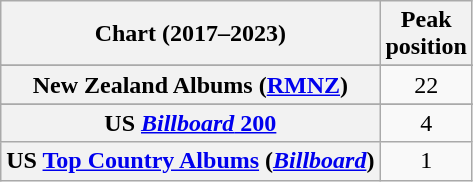<table class="wikitable sortable plainrowheaders" style="text-align:center">
<tr>
<th scope="col">Chart (2017–2023)</th>
<th scope="col">Peak<br> position</th>
</tr>
<tr>
</tr>
<tr>
</tr>
<tr>
</tr>
<tr>
<th scope="row">New Zealand Albums (<a href='#'>RMNZ</a>)</th>
<td>22</td>
</tr>
<tr>
</tr>
<tr>
</tr>
<tr>
</tr>
<tr>
<th scope="row">US <a href='#'><em>Billboard</em> 200</a></th>
<td>4</td>
</tr>
<tr>
<th scope="row">US <a href='#'>Top Country Albums</a> (<em><a href='#'>Billboard</a></em>)</th>
<td>1</td>
</tr>
</table>
